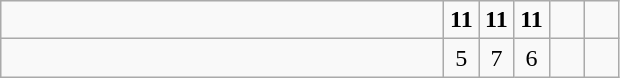<table class="wikitable">
<tr>
<td style="width:18em"></td>
<td align=center style="width:1em"><strong>11</strong></td>
<td align=center style="width:1em"><strong>11</strong></td>
<td align=center style="width:1em"><strong>11</strong></td>
<td align=center style="width:1em"></td>
<td align=center style="width:1em"></td>
</tr>
<tr>
<td style="width:18em"></td>
<td align=center style="width:1em">5</td>
<td align=center style="width:1em">7</td>
<td align=center style="width:1em">6</td>
<td align=center style="width:1em"></td>
<td align=center style="width:1em"></td>
</tr>
</table>
